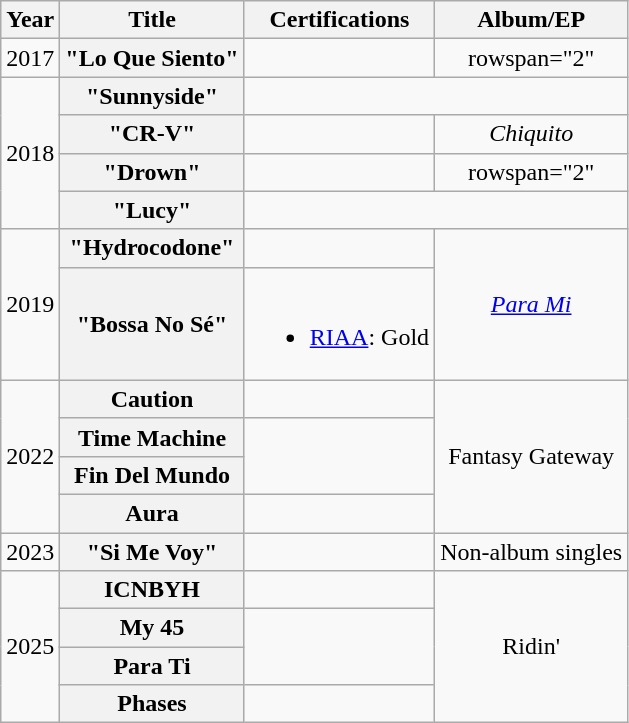<table class="wikitable plainrowheaders" style="text-align:center;">
<tr>
<th scope="col">Year</th>
<th scope="col">Title</th>
<th scope="col">Certifications</th>
<th scope="col">Album/EP</th>
</tr>
<tr>
<td>2017</td>
<th scope="row">"Lo Que Siento"</th>
<td></td>
<td>rowspan="2" </td>
</tr>
<tr>
<td rowspan="4">2018</td>
<th scope="row">"Sunnyside"</th>
</tr>
<tr>
<th scope="row">"CR-V"</th>
<td></td>
<td><em>Chiquito</em></td>
</tr>
<tr>
<th scope="row">"Drown"<br></th>
<td></td>
<td>rowspan="2" </td>
</tr>
<tr>
<th scope="row">"Lucy"<br></th>
</tr>
<tr>
<td rowspan="2">2019</td>
<th scope="row">"Hydrocodone"</th>
<td></td>
<td rowspan="2"><em><a href='#'>Para Mi</a></em></td>
</tr>
<tr>
<th scope="row">"Bossa No Sé"<br></th>
<td><br><ul><li><a href='#'>RIAA</a>: Gold</li></ul></td>
</tr>
<tr>
<td rowspan="4">2022</td>
<th scope="row">Caution</th>
<td></td>
<td rowspan="4">Fantasy Gateway</td>
</tr>
<tr>
<th scope="row">Time Machine</th>
</tr>
<tr>
<th scope="row">Fin Del Mundo<br></th>
</tr>
<tr>
<th scope="row">Aura</th>
<td></td>
</tr>
<tr>
<td>2023</td>
<th scope="row">"Si Me Voy"<br></th>
<td></td>
<td>Non-album singles</td>
</tr>
<tr>
<td rowspan="4">2025</td>
<th scope="row">ICNBYH</th>
<td></td>
<td rowspan="4">Ridin'</td>
</tr>
<tr>
<th scope="row">My 45<br></th>
</tr>
<tr>
<th scope="row">Para Ti</th>
</tr>
<tr>
<th scope="row">Phases</th>
<td></td>
</tr>
</table>
